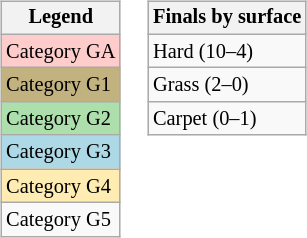<table>
<tr valign=top>
<td><br><table class="wikitable" style="font-size:85%;">
<tr>
<th>Legend</th>
</tr>
<tr bgcolor=#FFcccc>
<td>Category GA</td>
</tr>
<tr bgcolor=#C2B280>
<td>Category G1</td>
</tr>
<tr bgcolor="#ADDFAD">
<td>Category G2</td>
</tr>
<tr bgcolor="lightblue">
<td>Category G3</td>
</tr>
<tr bgcolor=#ffecb2>
<td>Category G4</td>
</tr>
<tr>
<td>Category G5</td>
</tr>
</table>
</td>
<td><br><table class="wikitable" style="font-size:85%">
<tr>
<th>Finals by surface</th>
</tr>
<tr>
<td>Hard (10–4)</td>
</tr>
<tr>
<td>Grass (2–0)</td>
</tr>
<tr>
<td>Carpet (0–1)</td>
</tr>
</table>
</td>
</tr>
</table>
